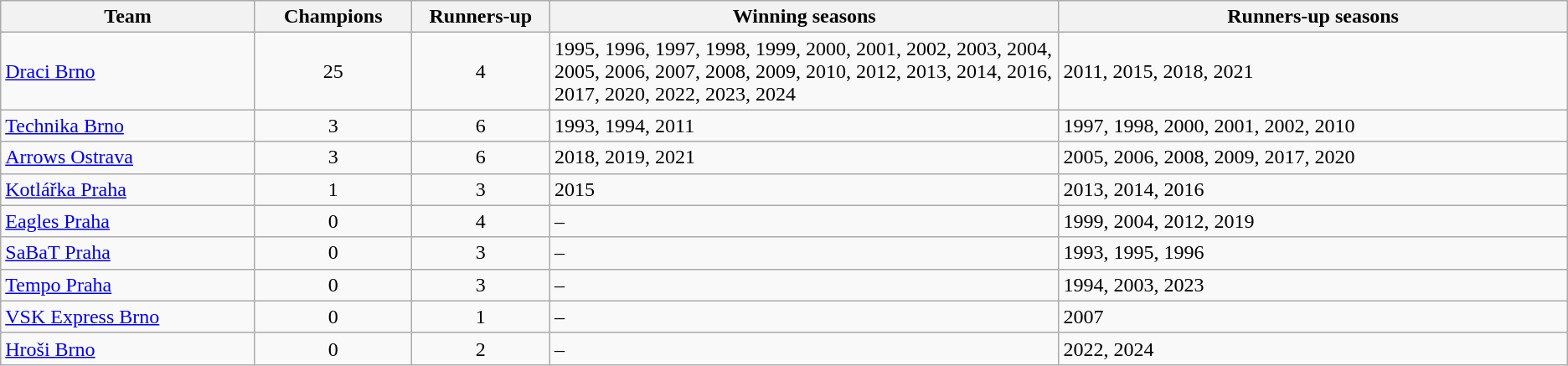<table class="wikitable">
<tr>
<th style="width:10%;">Team</th>
<th style="width:5%;">Champions</th>
<th style="width:5%;">Runners-up</th>
<th style="width:20%;">Winning seasons</th>
<th style="width:20%;">Runners-up seasons</th>
</tr>
<tr>
<td><a href='#'>Draci Brno</a></td>
<td align=center>25</td>
<td align="center">4</td>
<td>1995, 1996, 1997, 1998, 1999, 2000, 2001, 2002, 2003, 2004, 2005, 2006, 2007, 2008, 2009, 2010, 2012, 2013, 2014, 2016, 2017, 2020, 2022, 2023, 2024</td>
<td>2011, 2015, 2018, 2021</td>
</tr>
<tr>
<td><a href='#'>Technika Brno</a></td>
<td align=center>3</td>
<td align=center>6</td>
<td>1993, 1994, 2011</td>
<td>1997, 1998, 2000, 2001, 2002, 2010</td>
</tr>
<tr>
<td><a href='#'>Arrows Ostrava</a></td>
<td align=center>3</td>
<td align=center>6</td>
<td>2018, 2019, 2021</td>
<td>2005, 2006, 2008, 2009, 2017, 2020</td>
</tr>
<tr>
<td><a href='#'>Kotlářka Praha</a></td>
<td align=center>1</td>
<td align=center>3</td>
<td>2015</td>
<td>2013, 2014, 2016</td>
</tr>
<tr>
<td><a href='#'>Eagles Praha</a></td>
<td align=center>0</td>
<td align=center>4</td>
<td>–</td>
<td>1999, 2004, 2012, 2019</td>
</tr>
<tr>
<td><a href='#'>SaBaT Praha</a></td>
<td align=center>0</td>
<td align=center>3</td>
<td>–</td>
<td>1993, 1995, 1996</td>
</tr>
<tr>
<td><a href='#'>Tempo Praha</a></td>
<td align=center>0</td>
<td align=center>3</td>
<td>–</td>
<td>1994, 2003, 2023</td>
</tr>
<tr>
<td><a href='#'>VSK Express Brno</a></td>
<td align=center>0</td>
<td align=center>1</td>
<td>–</td>
<td>2007</td>
</tr>
<tr>
<td><a href='#'>Hroši Brno</a></td>
<td align=center>0</td>
<td align=center>2</td>
<td>–</td>
<td>2022, 2024</td>
</tr>
</table>
